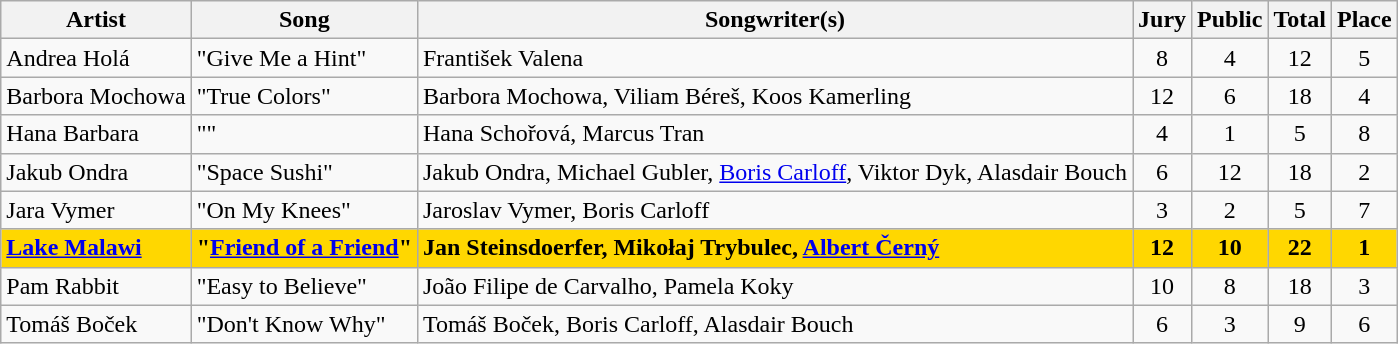<table class="sortable wikitable" style="margin: 1em auto 1em auto; text-align:center">
<tr>
<th>Artist</th>
<th>Song</th>
<th>Songwriter(s)</th>
<th>Jury</th>
<th>Public</th>
<th>Total</th>
<th>Place</th>
</tr>
<tr>
<td align="left">Andrea Holá</td>
<td align="left">"Give Me a Hint"</td>
<td align="left">František Valena</td>
<td>8</td>
<td>4</td>
<td>12</td>
<td>5</td>
</tr>
<tr>
<td align="left">Barbora Mochowa</td>
<td align="left">"True Colors"</td>
<td align="left">Barbora Mochowa, Viliam Béreš, Koos Kamerling</td>
<td>12</td>
<td>6</td>
<td>18</td>
<td>4</td>
</tr>
<tr>
<td align="left">Hana Barbara</td>
<td align="left">""</td>
<td align="left">Hana Schořová, Marcus Tran</td>
<td>4</td>
<td>1</td>
<td>5</td>
<td>8</td>
</tr>
<tr>
<td align="left">Jakub Ondra</td>
<td align="left">"Space Sushi"</td>
<td align="left">Jakub Ondra, Michael Gubler, <a href='#'>Boris Carloff</a>, Viktor Dyk, Alasdair Bouch</td>
<td>6</td>
<td>12</td>
<td>18</td>
<td>2</td>
</tr>
<tr>
<td align="left">Jara Vymer</td>
<td align="left">"On My Knees"</td>
<td align="left">Jaroslav Vymer, Boris Carloff</td>
<td>3</td>
<td>2</td>
<td>5</td>
<td>7</td>
</tr>
<tr style="font-weight:bold; background:gold;">
<td align="left"><a href='#'>Lake Malawi</a></td>
<td align="left">"<a href='#'>Friend of a Friend</a>"</td>
<td align="left">Jan Steinsdoerfer, Mikołaj Trybulec, <a href='#'>Albert Černý</a></td>
<td>12</td>
<td>10</td>
<td>22</td>
<td>1</td>
</tr>
<tr>
<td align="left">Pam Rabbit</td>
<td align="left">"Easy to Believe"</td>
<td align="left">João Filipe de Carvalho, Pamela Koky</td>
<td>10</td>
<td>8</td>
<td>18</td>
<td>3</td>
</tr>
<tr>
<td align="left">Tomáš Boček</td>
<td align="left">"Don't Know Why"</td>
<td align="left">Tomáš Boček, Boris Carloff, Alasdair Bouch</td>
<td>6</td>
<td>3</td>
<td>9</td>
<td>6</td>
</tr>
</table>
